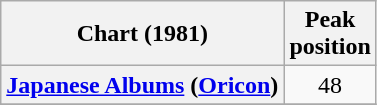<table class="wikitable sortable plainrowheaders">
<tr>
<th>Chart (1981)</th>
<th>Peak<br>position</th>
</tr>
<tr>
<th scope="row"><a href='#'>Japanese Albums</a> (<a href='#'>Oricon</a>)</th>
<td align="center">48</td>
</tr>
<tr>
</tr>
</table>
